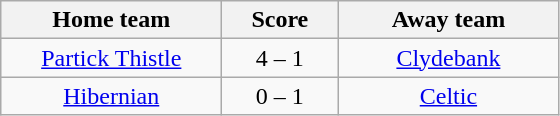<table class="wikitable" style="text-align: center">
<tr>
<th width=140>Home team</th>
<th width=70>Score</th>
<th width=140>Away team</th>
</tr>
<tr>
<td><a href='#'>Partick Thistle</a></td>
<td>4 – 1</td>
<td><a href='#'>Clydebank</a></td>
</tr>
<tr>
<td><a href='#'>Hibernian</a></td>
<td>0 – 1</td>
<td><a href='#'>Celtic</a></td>
</tr>
</table>
